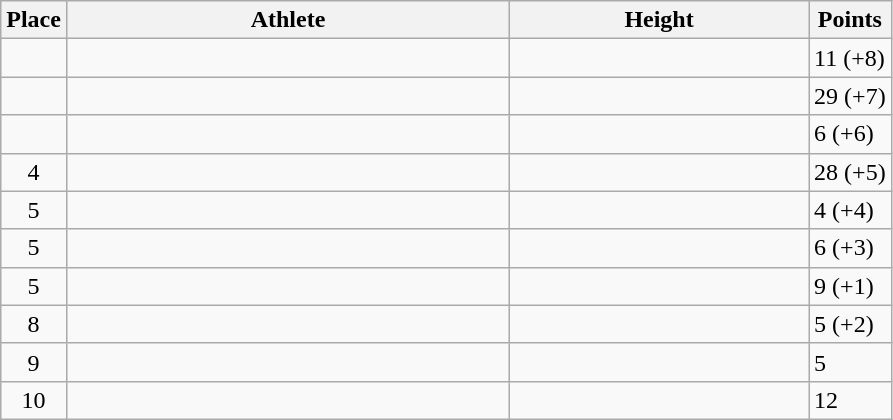<table class="wikitable sortable">
<tr>
<th>Place</th>
<th style="width:18em">Athlete</th>
<th style="width:12em">Height</th>
<th>Points</th>
</tr>
<tr>
<td align=center></td>
<td></td>
<td></td>
<td>11 (+8)</td>
</tr>
<tr>
<td align=center></td>
<td></td>
<td></td>
<td>29 (+7)</td>
</tr>
<tr>
<td align=center></td>
<td></td>
<td></td>
<td>6 (+6)</td>
</tr>
<tr>
<td align=center>4</td>
<td></td>
<td></td>
<td>28 (+5)</td>
</tr>
<tr>
<td align=center>5</td>
<td></td>
<td></td>
<td>4 (+4)</td>
</tr>
<tr>
<td align=center>5</td>
<td></td>
<td></td>
<td>6 (+3)</td>
</tr>
<tr>
<td align=center>5</td>
<td></td>
<td></td>
<td>9 (+1)</td>
</tr>
<tr>
<td align=center>8</td>
<td></td>
<td></td>
<td>5 (+2)</td>
</tr>
<tr>
<td align=center>9</td>
<td></td>
<td></td>
<td>5</td>
</tr>
<tr>
<td align=center>10</td>
<td></td>
<td></td>
<td>12</td>
</tr>
</table>
